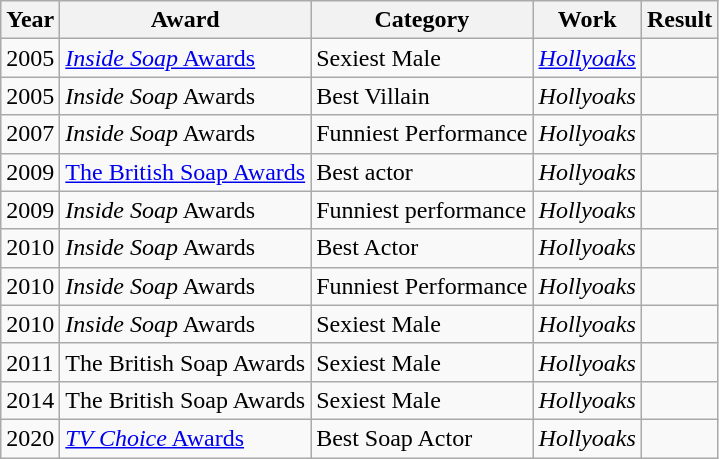<table class="wikitable sortable">
<tr>
<th>Year</th>
<th>Award</th>
<th>Category</th>
<th>Work</th>
<th>Result</th>
</tr>
<tr>
<td>2005</td>
<td><a href='#'><em>Inside Soap</em> Awards</a></td>
<td>Sexiest Male</td>
<td><em><a href='#'>Hollyoaks</a></em></td>
<td></td>
</tr>
<tr>
<td>2005</td>
<td><em>Inside Soap</em> Awards</td>
<td>Best Villain</td>
<td><em>Hollyoaks</em></td>
<td></td>
</tr>
<tr>
<td>2007</td>
<td><em>Inside Soap</em> Awards</td>
<td>Funniest Performance</td>
<td><em>Hollyoaks</em></td>
<td></td>
</tr>
<tr>
<td>2009</td>
<td><a href='#'>The British Soap Awards</a></td>
<td>Best actor</td>
<td><em>Hollyoaks</em></td>
<td></td>
</tr>
<tr>
<td>2009</td>
<td><em>Inside Soap</em> Awards</td>
<td>Funniest performance</td>
<td><em>Hollyoaks</em></td>
<td></td>
</tr>
<tr>
<td>2010</td>
<td><em>Inside Soap</em> Awards</td>
<td>Best Actor</td>
<td><em>Hollyoaks</em></td>
<td></td>
</tr>
<tr>
<td>2010</td>
<td><em>Inside Soap</em> Awards</td>
<td>Funniest Performance</td>
<td><em>Hollyoaks</em></td>
<td></td>
</tr>
<tr>
<td>2010</td>
<td><em>Inside Soap</em> Awards</td>
<td>Sexiest Male</td>
<td><em>Hollyoaks</em></td>
<td></td>
</tr>
<tr>
<td>2011</td>
<td>The British Soap Awards</td>
<td>Sexiest Male</td>
<td><em>Hollyoaks</em></td>
<td></td>
</tr>
<tr>
<td>2014</td>
<td>The British Soap Awards</td>
<td>Sexiest Male</td>
<td><em>Hollyoaks</em></td>
<td></td>
</tr>
<tr>
<td>2020</td>
<td><a href='#'><em>TV Choice</em> Awards</a></td>
<td>Best Soap Actor</td>
<td><em>Hollyoaks</em></td>
<td></td>
</tr>
</table>
